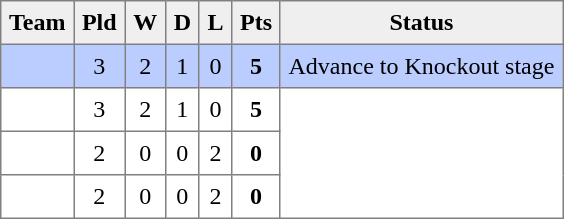<table style=border-collapse:collapse border=1 cellspacing=0 cellpadding=5>
<tr align=center bgcolor=#efefef>
<th>Team</th>
<th>Pld</th>
<th>W</th>
<th>D</th>
<th>L</th>
<th>Pts</th>
<th>Status</th>
</tr>
<tr align=center style="background:#bbccff;">
<td style="text-align:left;"> </td>
<td>3</td>
<td>2</td>
<td>1</td>
<td>0</td>
<td><strong>5</strong></td>
<td rowspan=1>Advance to Knockout stage</td>
</tr>
<tr align=center style="background:#FFFFFF;">
<td style="text-align:left;"> </td>
<td>3</td>
<td>2</td>
<td>1</td>
<td>0</td>
<td><strong>5</strong></td>
<td rowspan=3></td>
</tr>
<tr align=center style="background:#FFFFFF;">
<td style="text-align:left;"> </td>
<td>2</td>
<td>0</td>
<td>0</td>
<td>2</td>
<td><strong>0</strong></td>
</tr>
<tr align=center style="background:#FFFFFF;">
<td style="text-align:left;"> </td>
<td>2</td>
<td>0</td>
<td>0</td>
<td>2</td>
<td><strong>0</strong></td>
</tr>
</table>
